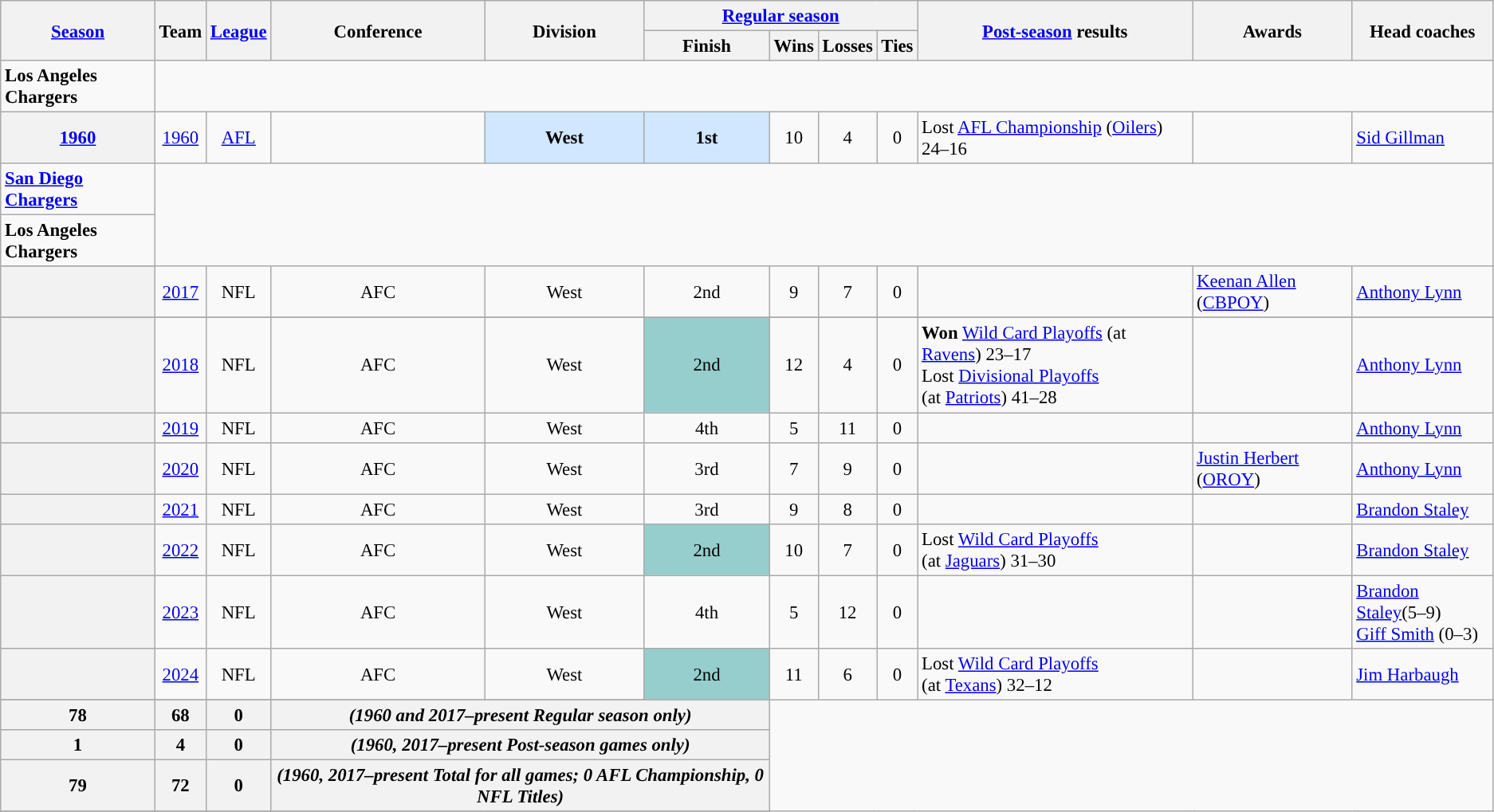<table class="wikitable" style="font-size: 95%;">
<tr>
<th rowspan="2"><a href='#'>Season</a></th>
<th rowspan="2">Team</th>
<th rowspan="2"><a href='#'>League</a></th>
<th rowspan="2">Conference</th>
<th rowspan="2">Division</th>
<th colspan="4"><a href='#'>Regular season</a></th>
<th rowspan="2"><a href='#'>Post-season</a> results</th>
<th rowspan="2">Awards</th>
<th rowspan="2">Head coaches</th>
</tr>
<tr>
<th>Finish</th>
<th>Wins</th>
<th>Losses</th>
<th>Ties</th>
</tr>
<tr>
<td><strong>Los Angeles Chargers</strong></td>
</tr>
<tr>
<th align="center"><a href='#'>1960</a></th>
<td align="center"><a href='#'>1960</a></td>
<td align="center"><a href='#'>AFL</a></td>
<td align="center"></td>
<td align="center" style="background: #D0E7FF;"><strong>West</strong></td>
<td align="center" style="background: #D0E7FF;"><strong>1st</strong></td>
<td align="center">10</td>
<td align="center">4</td>
<td align="center">0</td>
<td>Lost <a href='#'>AFL Championship</a> (<a href='#'>Oilers</a>) 24–16</td>
<td></td>
<td><a href='#'>Sid Gillman</a></td>
</tr>
<tr>
<td><strong><a href='#'><span>San Diego Chargers</span></a></strong></td>
</tr>
<tr>
<td><strong>Los Angeles Chargers</strong></td>
</tr>
<tr>
</tr>
<tr>
<th align="center"></th>
<td align="center"><a href='#'>2017</a></td>
<td align="center">NFL</td>
<td align="center">AFC</td>
<td align="center">West</td>
<td align="center">2nd</td>
<td align="center">9</td>
<td align="center">7</td>
<td align="center">0</td>
<td></td>
<td><a href='#'>Keenan Allen</a> (<a href='#'>CBPOY</a>)</td>
<td><a href='#'>Anthony Lynn</a></td>
</tr>
<tr>
</tr>
<tr>
<th align="center"></th>
<td align="center"><a href='#'>2018</a></td>
<td align="center">NFL</td>
<td align="center">AFC</td>
<td align="center">West</td>
<td align="center" style="background: #96CDCD;">2nd</td>
<td align="center">12</td>
<td align="center">4</td>
<td align="center">0</td>
<td><strong>Won</strong> <a href='#'>Wild Card Playoffs</a> (at <a href='#'>Ravens</a>) 23–17<br>Lost <a href='#'>Divisional Playoffs</a><br>(at <a href='#'>Patriots</a>) 41–28</td>
<td></td>
<td><a href='#'>Anthony Lynn</a></td>
</tr>
<tr>
<th align="center"></th>
<td align="center"><a href='#'>2019</a></td>
<td align="center">NFL</td>
<td align="center">AFC</td>
<td align="center">West</td>
<td align="center">4th</td>
<td align="center">5</td>
<td align="center">11</td>
<td align="center">0</td>
<td></td>
<td></td>
<td><a href='#'>Anthony Lynn</a></td>
</tr>
<tr>
<th align="center"></th>
<td align="center"><a href='#'>2020</a></td>
<td align="center">NFL</td>
<td align="center">AFC</td>
<td align="center">West</td>
<td align="center">3rd</td>
<td align="center">7</td>
<td align="center">9</td>
<td align="center">0</td>
<td></td>
<td><a href='#'>Justin Herbert</a> (<a href='#'>OROY</a>)</td>
<td><a href='#'>Anthony Lynn</a></td>
</tr>
<tr>
<th align="center"></th>
<td align="center"><a href='#'>2021</a></td>
<td align="center">NFL</td>
<td align="center">AFC</td>
<td align="center">West</td>
<td align="center">3rd</td>
<td align="center">9</td>
<td align="center">8</td>
<td align="center">0</td>
<td></td>
<td></td>
<td><a href='#'>Brandon Staley</a></td>
</tr>
<tr>
<th align="center"></th>
<td align="center"><a href='#'>2022</a></td>
<td align="center">NFL</td>
<td align="center">AFC</td>
<td align="center">West</td>
<td align="center"style="background: #96CDCD;">2nd</td>
<td align="center">10</td>
<td align="center">7</td>
<td align="center">0</td>
<td>Lost <a href='#'>Wild Card Playoffs</a><br>(at <a href='#'>Jaguars</a>) 31–30</td>
<td></td>
<td><a href='#'>Brandon Staley</a></td>
</tr>
<tr>
<th align="center"></th>
<td align="center"><a href='#'>2023</a></td>
<td align="center">NFL</td>
<td align="center">AFC</td>
<td align="center">West</td>
<td align="center">4th</td>
<td align="center">5</td>
<td align="center">12</td>
<td align="center">0</td>
<td></td>
<td></td>
<td><a href='#'>Brandon Staley</a>(5–9)<br><a href='#'>Giff Smith</a> (0–3)</td>
</tr>
<tr>
<th align="center"></th>
<td align="center"><a href='#'>2024</a></td>
<td align="center">NFL</td>
<td align="center">AFC</td>
<td align="center">West</td>
<td align="center"style="background: #96CDCD;">2nd</td>
<td align="center">11</td>
<td align="center">6</td>
<td align="center">0</td>
<td>Lost <a href='#'>Wild Card Playoffs</a><br>(at <a href='#'>Texans</a>) 32–12</td>
<td></td>
<td><a href='#'>Jim Harbaugh</a></td>
</tr>
<tr>
</tr>
<tr !align="center" rowSpan="3" colSpan="6"|Total>
<th align="center"><strong>78</strong></th>
<th align="center"><strong>68</strong></th>
<th align="center"><strong>0</strong></th>
<th colSpan="3"><em>(1960 and 2017–present Regular season only)</em></th>
</tr>
<tr>
<th align="center"><strong>1</strong></th>
<th align="center"><strong>4</strong></th>
<th align="center"><strong>0</strong></th>
<th colSpan="3"><em>(1960, 2017–present Post-season games only)</em></th>
</tr>
<tr>
<th align="center"><strong>79</strong></th>
<th align="center"><strong>72</strong></th>
<th align="center"><strong>0</strong></th>
<th colSpan="3"><em>(1960, 2017–present Total for all games; 0 AFL Championship, 0 NFL Titles)</em></th>
</tr>
<tr>
</tr>
</table>
